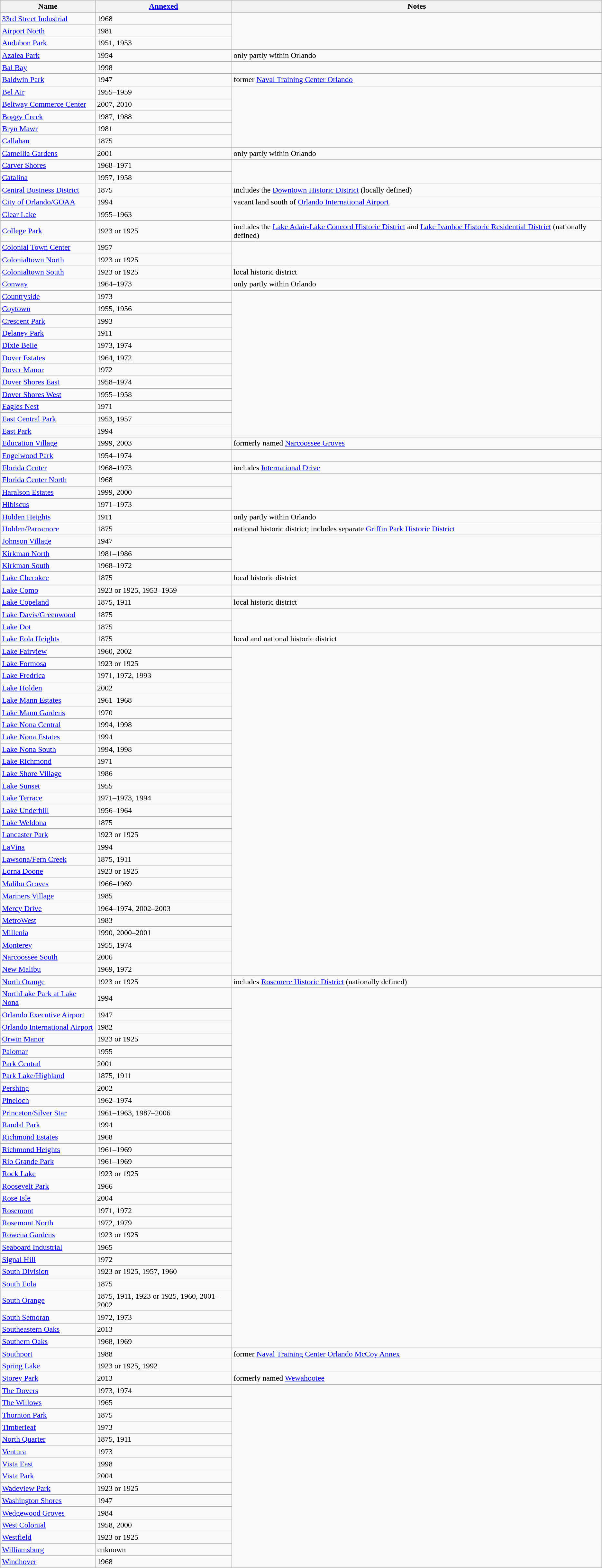<table class="wikitable sortable">
<tr>
<th>Name</th>
<th><a href='#'>Annexed</a></th>
<th>Notes</th>
</tr>
<tr>
<td><a href='#'>33rd Street Industrial</a></td>
<td>1968</td>
</tr>
<tr>
<td><a href='#'>Airport North</a></td>
<td>1981</td>
</tr>
<tr>
<td><a href='#'>Audubon Park</a></td>
<td>1951, 1953</td>
</tr>
<tr>
<td><a href='#'>Azalea Park</a></td>
<td>1954</td>
<td>only partly within Orlando</td>
</tr>
<tr>
<td><a href='#'>Bal Bay</a></td>
<td>1998</td>
</tr>
<tr>
<td><a href='#'>Baldwin Park</a></td>
<td>1947</td>
<td>former <a href='#'>Naval Training Center Orlando</a></td>
</tr>
<tr>
<td><a href='#'>Bel Air</a></td>
<td>1955–1959</td>
</tr>
<tr>
<td><a href='#'>Beltway Commerce Center</a></td>
<td>2007, 2010</td>
</tr>
<tr>
<td><a href='#'>Boggy Creek</a></td>
<td>1987, 1988</td>
</tr>
<tr>
<td><a href='#'>Bryn Mawr</a></td>
<td>1981</td>
</tr>
<tr>
<td><a href='#'>Callahan</a></td>
<td>1875</td>
</tr>
<tr>
<td><a href='#'>Camellia Gardens</a></td>
<td>2001</td>
<td>only partly within Orlando</td>
</tr>
<tr>
<td><a href='#'>Carver Shores</a></td>
<td>1968–1971</td>
</tr>
<tr>
<td><a href='#'>Catalina</a></td>
<td>1957, 1958</td>
</tr>
<tr>
<td><a href='#'>Central Business District</a></td>
<td>1875</td>
<td>includes the <a href='#'>Downtown Historic District</a> (locally defined)</td>
</tr>
<tr>
<td><a href='#'>City of Orlando/GOAA</a></td>
<td>1994</td>
<td>vacant land south of <a href='#'>Orlando International Airport</a></td>
</tr>
<tr>
<td><a href='#'>Clear Lake</a></td>
<td>1955–1963</td>
</tr>
<tr>
<td><a href='#'>College Park</a></td>
<td>1923 or 1925</td>
<td>includes the <a href='#'>Lake Adair-Lake Concord Historic District</a> and <a href='#'>Lake Ivanhoe Historic Residential District</a> (nationally defined)</td>
</tr>
<tr>
<td><a href='#'>Colonial Town Center</a></td>
<td>1957</td>
</tr>
<tr>
<td><a href='#'>Colonialtown North</a></td>
<td>1923 or 1925</td>
</tr>
<tr>
<td><a href='#'>Colonialtown South</a></td>
<td>1923 or 1925</td>
<td>local historic district</td>
</tr>
<tr>
<td><a href='#'>Conway</a></td>
<td>1964–1973</td>
<td>only partly within Orlando</td>
</tr>
<tr>
<td><a href='#'>Countryside</a></td>
<td>1973</td>
</tr>
<tr>
<td><a href='#'>Coytown</a></td>
<td>1955, 1956</td>
</tr>
<tr>
<td><a href='#'>Crescent Park</a></td>
<td>1993</td>
</tr>
<tr>
<td><a href='#'>Delaney Park</a></td>
<td>1911</td>
</tr>
<tr>
<td><a href='#'>Dixie Belle</a></td>
<td>1973, 1974</td>
</tr>
<tr>
<td><a href='#'>Dover Estates</a></td>
<td>1964, 1972</td>
</tr>
<tr>
<td><a href='#'>Dover Manor</a></td>
<td>1972</td>
</tr>
<tr>
<td><a href='#'>Dover Shores East</a></td>
<td>1958–1974</td>
</tr>
<tr>
<td><a href='#'>Dover Shores West</a></td>
<td>1955–1958</td>
</tr>
<tr>
<td><a href='#'>Eagles Nest</a></td>
<td>1971</td>
</tr>
<tr>
<td><a href='#'>East Central Park</a></td>
<td>1953, 1957</td>
</tr>
<tr>
<td><a href='#'>East Park</a></td>
<td>1994</td>
</tr>
<tr>
<td><a href='#'>Education Village</a></td>
<td>1999, 2003</td>
<td>formerly named <a href='#'>Narcoossee Groves</a></td>
</tr>
<tr>
<td><a href='#'>Engelwood Park</a></td>
<td>1954–1974</td>
</tr>
<tr>
<td><a href='#'>Florida Center</a></td>
<td>1968–1973</td>
<td>includes <a href='#'>International Drive</a></td>
</tr>
<tr>
<td><a href='#'>Florida Center North</a></td>
<td>1968</td>
</tr>
<tr>
<td><a href='#'>Haralson Estates</a></td>
<td>1999, 2000</td>
</tr>
<tr>
<td><a href='#'>Hibiscus</a></td>
<td>1971–1973</td>
</tr>
<tr>
<td><a href='#'>Holden Heights</a></td>
<td>1911</td>
<td>only partly within Orlando</td>
</tr>
<tr>
<td><a href='#'>Holden/Parramore</a></td>
<td>1875</td>
<td>national historic district; includes separate <a href='#'>Griffin Park Historic District</a></td>
</tr>
<tr>
<td><a href='#'>Johnson Village</a></td>
<td>1947</td>
</tr>
<tr>
<td><a href='#'>Kirkman North</a></td>
<td>1981–1986</td>
</tr>
<tr>
<td><a href='#'>Kirkman South</a></td>
<td>1968–1972</td>
</tr>
<tr>
<td><a href='#'>Lake Cherokee</a></td>
<td>1875</td>
<td>local historic district</td>
</tr>
<tr>
<td><a href='#'>Lake Como</a></td>
<td>1923 or 1925, 1953–1959</td>
</tr>
<tr>
<td><a href='#'>Lake Copeland</a></td>
<td>1875, 1911</td>
<td>local historic district</td>
</tr>
<tr>
<td><a href='#'>Lake Davis/Greenwood</a></td>
<td>1875</td>
</tr>
<tr>
<td><a href='#'>Lake Dot</a></td>
<td>1875</td>
</tr>
<tr>
<td><a href='#'>Lake Eola Heights</a></td>
<td>1875</td>
<td>local and national historic district</td>
</tr>
<tr>
<td><a href='#'>Lake Fairview</a></td>
<td>1960, 2002</td>
</tr>
<tr>
<td><a href='#'>Lake Formosa</a></td>
<td>1923 or 1925</td>
</tr>
<tr>
<td><a href='#'>Lake Fredrica</a></td>
<td>1971, 1972, 1993</td>
</tr>
<tr>
<td><a href='#'>Lake Holden</a></td>
<td>2002</td>
</tr>
<tr>
<td><a href='#'>Lake Mann Estates</a></td>
<td>1961–1968</td>
</tr>
<tr>
<td><a href='#'>Lake Mann Gardens</a></td>
<td>1970</td>
</tr>
<tr>
<td><a href='#'>Lake Nona Central</a></td>
<td>1994, 1998</td>
</tr>
<tr>
<td><a href='#'>Lake Nona Estates</a></td>
<td>1994</td>
</tr>
<tr>
<td><a href='#'>Lake Nona South</a></td>
<td>1994, 1998</td>
</tr>
<tr>
<td><a href='#'>Lake Richmond</a></td>
<td>1971</td>
</tr>
<tr>
<td><a href='#'>Lake Shore Village</a></td>
<td>1986</td>
</tr>
<tr>
<td><a href='#'>Lake Sunset</a></td>
<td>1955</td>
</tr>
<tr>
<td><a href='#'>Lake Terrace</a></td>
<td>1971–1973, 1994</td>
</tr>
<tr>
<td><a href='#'>Lake Underhill</a></td>
<td>1956–1964</td>
</tr>
<tr>
<td><a href='#'>Lake Weldona</a></td>
<td>1875</td>
</tr>
<tr>
<td><a href='#'>Lancaster Park</a></td>
<td>1923 or 1925</td>
</tr>
<tr>
<td><a href='#'>LaVina</a></td>
<td>1994</td>
</tr>
<tr>
<td><a href='#'>Lawsona/Fern Creek</a></td>
<td>1875, 1911</td>
</tr>
<tr>
<td><a href='#'>Lorna Doone</a></td>
<td>1923 or 1925</td>
</tr>
<tr>
<td><a href='#'>Malibu Groves</a></td>
<td>1966–1969</td>
</tr>
<tr>
<td><a href='#'>Mariners Village</a></td>
<td>1985</td>
</tr>
<tr>
<td><a href='#'>Mercy Drive</a></td>
<td>1964–1974, 2002–2003</td>
</tr>
<tr>
<td><a href='#'>MetroWest</a></td>
<td>1983</td>
</tr>
<tr>
<td><a href='#'>Millenia</a></td>
<td>1990, 2000–2001</td>
</tr>
<tr>
<td><a href='#'>Monterey</a></td>
<td>1955, 1974</td>
</tr>
<tr>
<td><a href='#'>Narcoossee South</a></td>
<td>2006</td>
</tr>
<tr>
<td><a href='#'>New Malibu</a></td>
<td>1969, 1972</td>
</tr>
<tr>
<td><a href='#'>North Orange</a></td>
<td>1923 or 1925</td>
<td>includes <a href='#'>Rosemere Historic District</a> (nationally defined)</td>
</tr>
<tr>
<td><a href='#'>NorthLake Park at Lake Nona</a></td>
<td>1994</td>
</tr>
<tr>
<td><a href='#'>Orlando Executive Airport</a></td>
<td>1947</td>
</tr>
<tr>
<td><a href='#'>Orlando International Airport</a></td>
<td>1982</td>
</tr>
<tr>
<td><a href='#'>Orwin Manor</a></td>
<td>1923 or 1925</td>
</tr>
<tr>
<td><a href='#'>Palomar</a></td>
<td>1955</td>
</tr>
<tr>
<td><a href='#'>Park Central</a></td>
<td>2001</td>
</tr>
<tr>
<td><a href='#'>Park Lake/Highland</a></td>
<td>1875, 1911</td>
</tr>
<tr>
<td><a href='#'>Pershing</a></td>
<td>2002</td>
</tr>
<tr>
<td><a href='#'>Pineloch</a></td>
<td>1962–1974</td>
</tr>
<tr>
<td><a href='#'>Princeton/Silver Star</a></td>
<td>1961–1963, 1987–2006</td>
</tr>
<tr>
<td><a href='#'>Randal Park</a></td>
<td>1994</td>
</tr>
<tr>
<td><a href='#'>Richmond Estates</a></td>
<td>1968</td>
</tr>
<tr>
<td><a href='#'>Richmond Heights</a></td>
<td>1961–1969</td>
</tr>
<tr>
<td><a href='#'>Rio Grande Park</a></td>
<td>1961–1969</td>
</tr>
<tr>
<td><a href='#'>Rock Lake</a></td>
<td>1923 or 1925</td>
</tr>
<tr>
<td><a href='#'>Roosevelt Park</a></td>
<td>1966</td>
</tr>
<tr>
<td><a href='#'>Rose Isle</a></td>
<td>2004</td>
</tr>
<tr>
<td><a href='#'>Rosemont</a></td>
<td>1971, 1972</td>
</tr>
<tr>
<td><a href='#'>Rosemont North</a></td>
<td>1972, 1979</td>
</tr>
<tr>
<td><a href='#'>Rowena Gardens</a></td>
<td>1923 or 1925</td>
</tr>
<tr>
<td><a href='#'>Seaboard Industrial</a></td>
<td>1965</td>
</tr>
<tr>
<td><a href='#'>Signal Hill</a></td>
<td>1972</td>
</tr>
<tr>
<td><a href='#'>South Division</a></td>
<td>1923 or 1925, 1957, 1960</td>
</tr>
<tr>
<td><a href='#'>South Eola</a></td>
<td>1875</td>
</tr>
<tr>
<td><a href='#'>South Orange</a></td>
<td>1875, 1911, 1923 or 1925, 1960, 2001–2002</td>
</tr>
<tr>
<td><a href='#'>South Semoran</a></td>
<td>1972, 1973</td>
</tr>
<tr>
<td><a href='#'>Southeastern Oaks</a></td>
<td>2013</td>
</tr>
<tr>
<td><a href='#'>Southern Oaks</a></td>
<td>1968, 1969</td>
</tr>
<tr>
<td><a href='#'>Southport</a></td>
<td>1988</td>
<td>former <a href='#'>Naval Training Center Orlando McCoy Annex</a></td>
</tr>
<tr>
<td><a href='#'>Spring Lake</a></td>
<td>1923 or 1925, 1992</td>
</tr>
<tr>
<td><a href='#'>Storey Park</a></td>
<td>2013</td>
<td>formerly named <a href='#'>Wewahootee</a></td>
</tr>
<tr>
<td><a href='#'>The Dovers</a></td>
<td>1973, 1974</td>
</tr>
<tr>
<td><a href='#'>The Willows</a></td>
<td>1965</td>
</tr>
<tr>
<td><a href='#'>Thornton Park</a></td>
<td>1875</td>
</tr>
<tr>
<td><a href='#'>Timberleaf</a></td>
<td>1973</td>
</tr>
<tr>
<td><a href='#'>North Quarter</a></td>
<td>1875, 1911</td>
</tr>
<tr>
<td><a href='#'>Ventura</a></td>
<td>1973</td>
</tr>
<tr>
<td><a href='#'>Vista East</a></td>
<td>1998</td>
</tr>
<tr>
<td><a href='#'>Vista Park</a></td>
<td>2004</td>
</tr>
<tr>
<td><a href='#'>Wadeview Park</a></td>
<td>1923 or 1925</td>
</tr>
<tr>
<td><a href='#'>Washington Shores</a></td>
<td>1947</td>
</tr>
<tr>
<td><a href='#'>Wedgewood Groves</a></td>
<td>1984</td>
</tr>
<tr>
<td><a href='#'>West Colonial</a></td>
<td>1958, 2000</td>
</tr>
<tr>
<td><a href='#'>Westfield</a></td>
<td>1923 or 1925</td>
</tr>
<tr>
<td><a href='#'>Williamsburg</a></td>
<td>unknown</td>
</tr>
<tr>
<td><a href='#'>Windhover</a></td>
<td>1968</td>
</tr>
</table>
